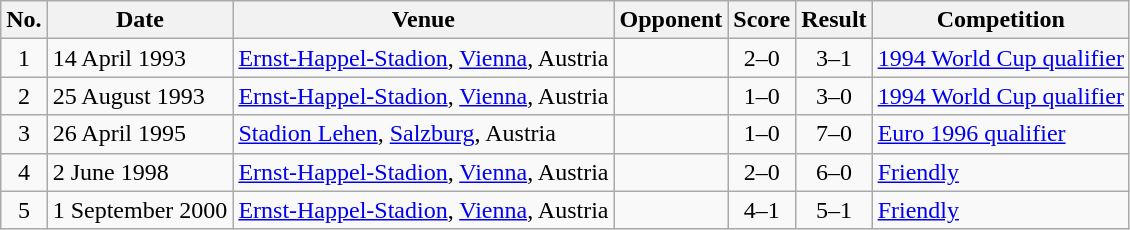<table class="wikitable sortable">
<tr>
<th scope="col">No.</th>
<th scope="col">Date</th>
<th scope="col">Venue</th>
<th scope="col">Opponent</th>
<th scope="col">Score</th>
<th scope="col">Result</th>
<th scope="col">Competition</th>
</tr>
<tr>
<td align="center">1</td>
<td>14 April 1993</td>
<td><a href='#'>Ernst-Happel-Stadion</a>, <a href='#'>Vienna</a>, Austria</td>
<td></td>
<td align="center">2–0</td>
<td align="center">3–1</td>
<td><a href='#'>1994 World Cup qualifier</a></td>
</tr>
<tr>
<td align="center">2</td>
<td>25 August 1993</td>
<td><a href='#'>Ernst-Happel-Stadion</a>, <a href='#'>Vienna</a>, Austria</td>
<td></td>
<td align="center">1–0</td>
<td align="center">3–0</td>
<td><a href='#'>1994 World Cup qualifier</a></td>
</tr>
<tr>
<td align="center">3</td>
<td>26 April 1995</td>
<td><a href='#'>Stadion Lehen</a>, <a href='#'>Salzburg</a>, Austria</td>
<td></td>
<td align="center">1–0</td>
<td align="center">7–0</td>
<td><a href='#'>Euro 1996 qualifier</a></td>
</tr>
<tr>
<td align="center">4</td>
<td>2 June 1998</td>
<td><a href='#'>Ernst-Happel-Stadion</a>, <a href='#'>Vienna</a>, Austria</td>
<td></td>
<td align="center">2–0</td>
<td align="center">6–0</td>
<td><a href='#'>Friendly</a></td>
</tr>
<tr>
<td align="center">5</td>
<td>1 September 2000</td>
<td><a href='#'>Ernst-Happel-Stadion</a>, <a href='#'>Vienna</a>, Austria</td>
<td></td>
<td align="center">4–1</td>
<td align="center">5–1</td>
<td><a href='#'>Friendly</a></td>
</tr>
</table>
